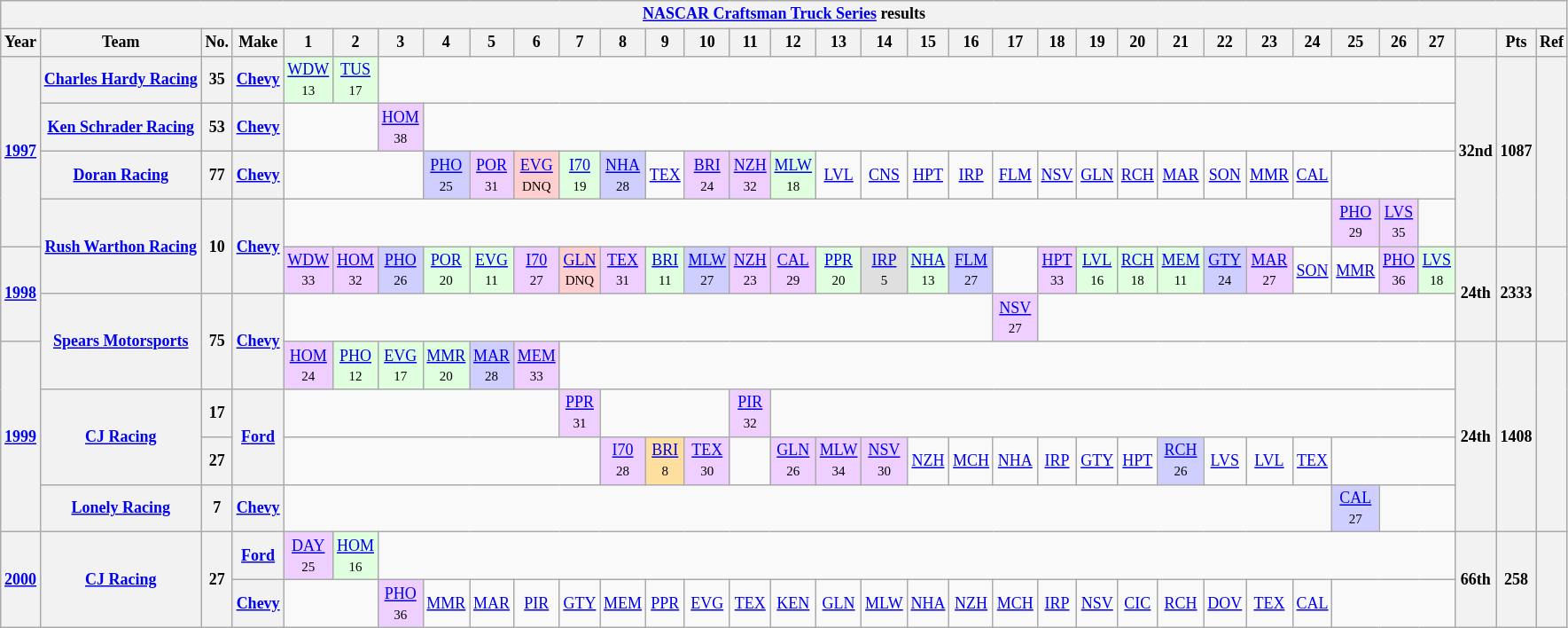<table class="wikitable" style="text-align:center; font-size:75%">
<tr>
<th colspan=45><a href='#'>NASCAR Craftsman Truck Series</a> results</th>
</tr>
<tr>
<th>Year</th>
<th>Team</th>
<th>No.</th>
<th>Make</th>
<th>1</th>
<th>2</th>
<th>3</th>
<th>4</th>
<th>5</th>
<th>6</th>
<th>7</th>
<th>8</th>
<th>9</th>
<th>10</th>
<th>11</th>
<th>12</th>
<th>13</th>
<th>14</th>
<th>15</th>
<th>16</th>
<th>17</th>
<th>18</th>
<th>19</th>
<th>20</th>
<th>21</th>
<th>22</th>
<th>23</th>
<th>24</th>
<th>25</th>
<th>26</th>
<th>27</th>
<th></th>
<th>Pts</th>
<th>Ref</th>
</tr>
<tr>
<th rowspan=4><a href='#'>1997</a></th>
<th><a href='#'>Charles Hardy Racing</a></th>
<th>35</th>
<th><a href='#'>Chevy</a></th>
<td style="background:#DFFFDF;"><a href='#'>WDW</a><br><small>13</small></td>
<td style="background:#DFFFDF;"><a href='#'>TUS</a><br><small>17</small></td>
<td colspan=25></td>
<th rowspan=4>32nd</th>
<th rowspan=4>1087</th>
<th rowspan=4></th>
</tr>
<tr>
<th><a href='#'>Ken Schrader Racing</a></th>
<th>53</th>
<th><a href='#'>Chevy</a></th>
<td colspan=2></td>
<td style="background:#EFCFFF;"><a href='#'>HOM</a><br><small>38</small></td>
<td colspan=24></td>
</tr>
<tr>
<th><a href='#'>Doran Racing</a></th>
<th>77</th>
<th><a href='#'>Chevy</a></th>
<td colspan=3></td>
<td style="background:#CFCFFF;"><a href='#'>PHO</a><br><small>25</small></td>
<td style="background:#EFCFFF;"><a href='#'>POR</a><br><small>31</small></td>
<td style="background:#FFCFCF;"><a href='#'>EVG</a><br><small>DNQ</small></td>
<td style="background:#DFFFDF;"><a href='#'>I70</a><br><small>19</small></td>
<td style="background:#CFCFFF;"><a href='#'>NHA</a><br><small>28</small></td>
<td><a href='#'>TEX</a></td>
<td style="background:#EFCFFF;"><a href='#'>BRI</a><br><small>24</small></td>
<td style="background:#EFCFFF;"><a href='#'>NZH</a><br><small>32</small></td>
<td style="background:#DFFFDF;"><a href='#'>MLW</a><br><small>18</small></td>
<td><a href='#'>LVL</a></td>
<td><a href='#'>CNS</a></td>
<td><a href='#'>HPT</a></td>
<td><a href='#'>IRP</a></td>
<td><a href='#'>FLM</a></td>
<td><a href='#'>NSV</a></td>
<td><a href='#'>GLN</a></td>
<td><a href='#'>RCH</a></td>
<td><a href='#'>MAR</a></td>
<td><a href='#'>SON</a></td>
<td><a href='#'>MMR</a></td>
<td><a href='#'>CAL</a></td>
<td colspan=3></td>
</tr>
<tr>
<th rowspan=2><a href='#'>Rush Warthon Racing</a></th>
<th rowspan=2>10</th>
<th rowspan=2><a href='#'>Chevy</a></th>
<td colspan=24></td>
<td style="background:#EFCFFF;"><a href='#'>PHO</a><br><small>29</small></td>
<td style="background:#EFCFFF;"><a href='#'>LVS</a><br><small>35</small></td>
<td></td>
</tr>
<tr>
<th rowspan=2><a href='#'>1998</a></th>
<td style="background:#EFCFFF;"><a href='#'>WDW</a><br><small>33</small></td>
<td style="background:#EFCFFF;"><a href='#'>HOM</a><br><small>32</small></td>
<td style="background:#CFCFFF;"><a href='#'>PHO</a><br><small>26</small></td>
<td style="background:#DFFFDF;"><a href='#'>POR</a><br><small>20</small></td>
<td style="background:#DFFFDF;"><a href='#'>EVG</a><br><small>11</small></td>
<td style="background:#EFCFFF;"><a href='#'>I70</a><br><small>27</small></td>
<td style="background:#FFCFCF;"><a href='#'>GLN</a><br><small>DNQ</small></td>
<td style="background:#EFCFFF;"><a href='#'>TEX</a><br><small>31</small></td>
<td style="background:#DFFFDF;"><a href='#'>BRI</a><br><small>11</small></td>
<td style="background:#CFCFFF;"><a href='#'>MLW</a><br><small>27</small></td>
<td style="background:#EFCFFF;"><a href='#'>NZH</a><br><small>23</small></td>
<td style="background:#EFCFFF;"><a href='#'>CAL</a><br><small>29</small></td>
<td style="background:#DFFFDF;"><a href='#'>PPR</a><br><small>20</small></td>
<td style="background:#DFDFDF;"><a href='#'>IRP</a><br><small>5</small></td>
<td style="background:#DFFFDF;"><a href='#'>NHA</a><br><small>13</small></td>
<td style="background:#CFCFFF;"><a href='#'>FLM</a><br><small>27</small></td>
<td></td>
<td style="background:#EFCFFF;"><a href='#'>HPT</a><br><small>33</small></td>
<td style="background:#DFFFDF;"><a href='#'>LVL</a><br><small>16</small></td>
<td style="background:#DFFFDF;"><a href='#'>RCH</a><br><small>18</small></td>
<td style="background:#DFFFDF;"><a href='#'>MEM</a><br><small>11</small></td>
<td style="background:#CFCFFF;"><a href='#'>GTY</a><br><small>24</small></td>
<td style="background:#EFCFFF;"><a href='#'>MAR</a><br><small>27</small></td>
<td><a href='#'>SON</a></td>
<td><a href='#'>MMR</a></td>
<td style="background:#EFCFFF;"><a href='#'>PHO</a><br><small>36</small></td>
<td style="background:#DFFFDF;"><a href='#'>LVS</a><br><small>18</small></td>
<th rowspan=2>24th</th>
<th rowspan=2>2333</th>
<th rowspan=2></th>
</tr>
<tr>
<th rowspan=2><a href='#'>Spears Motorsports</a></th>
<th rowspan=2>75</th>
<th rowspan=2><a href='#'>Chevy</a></th>
<td colspan=16></td>
<td style="background:#EFCFFF;"><a href='#'>NSV</a><br><small>27</small></td>
<td colspan=10></td>
</tr>
<tr>
<th rowspan=4><a href='#'>1999</a></th>
<td style="background:#EFCFFF;"><a href='#'>HOM</a><br><small>24</small></td>
<td style="background:#DFFFDF;"><a href='#'>PHO</a><br><small>12</small></td>
<td style="background:#DFFFDF;"><a href='#'>EVG</a><br><small>17</small></td>
<td style="background:#DFFFDF;"><a href='#'>MMR</a><br><small>20</small></td>
<td style="background:#CFCFFF;"><a href='#'>MAR</a><br><small>28</small></td>
<td style="background:#EFCFFF;"><a href='#'>MEM</a><br><small>33</small></td>
<td colspan=21></td>
<th rowspan=4>24th</th>
<th rowspan=4>1408</th>
<th rowspan=4></th>
</tr>
<tr>
<th rowspan=2><a href='#'>CJ Racing</a></th>
<th>17</th>
<th rowspan=2><a href='#'>Ford</a></th>
<td colspan=6></td>
<td style="background:#EFCFFF;"><a href='#'>PPR</a><br><small>31</small></td>
<td colspan=3></td>
<td style="background:#EFCFFF;"><a href='#'>PIR</a><br><small>32</small></td>
<td colspan=16></td>
</tr>
<tr>
<th>27</th>
<td colspan=7></td>
<td style="background:#EFCFFF;"><a href='#'>I70</a><br><small>28</small></td>
<td style="background:#FFDF9F;"><a href='#'>BRI</a><br><small>8</small></td>
<td style="background:#EFCFFF;"><a href='#'>TEX</a><br><small>30</small></td>
<td></td>
<td style="background:#EFCFFF;"><a href='#'>GLN</a><br><small>26</small></td>
<td style="background:#EFCFFF;"><a href='#'>MLW</a><br><small>34</small></td>
<td style="background:#EFCFFF;"><a href='#'>NSV</a><br><small>30</small></td>
<td><a href='#'>NZH</a></td>
<td><a href='#'>MCH</a></td>
<td><a href='#'>NHA</a></td>
<td><a href='#'>IRP</a></td>
<td><a href='#'>GTY</a></td>
<td><a href='#'>HPT</a></td>
<td style="background:#CFCFFF;"><a href='#'>RCH</a><br><small>26</small></td>
<td><a href='#'>LVS</a></td>
<td><a href='#'>LVL</a></td>
<td><a href='#'>TEX</a></td>
<td colspan=3></td>
</tr>
<tr>
<th><a href='#'>Lonely Racing</a></th>
<th>7</th>
<th><a href='#'>Chevy</a></th>
<td colspan=24></td>
<td style="background:#CFCFFF;"><a href='#'>CAL</a><br><small>27</small></td>
<td colspan=2></td>
</tr>
<tr>
<th rowspan=2><a href='#'>2000</a></th>
<th rowspan=2><a href='#'>CJ Racing</a></th>
<th rowspan=2>27</th>
<th><a href='#'>Ford</a></th>
<td style="background:#EFCFFF;"><a href='#'>DAY</a><br><small>25</small></td>
<td style="background:#DFFFDF;"><a href='#'>HOM</a><br><small>16</small></td>
<td colspan=25></td>
<th rowspan=2>66th</th>
<th rowspan=2>258</th>
<th rowspan=2></th>
</tr>
<tr>
<th><a href='#'>Chevy</a></th>
<td colspan=2></td>
<td style="background:#EFCFFF;"><a href='#'>PHO</a><br><small>36</small></td>
<td><a href='#'>MMR</a></td>
<td><a href='#'>MAR</a></td>
<td><a href='#'>PIR</a></td>
<td><a href='#'>GTY</a></td>
<td><a href='#'>MEM</a></td>
<td><a href='#'>PPR</a></td>
<td><a href='#'>EVG</a></td>
<td><a href='#'>TEX</a></td>
<td><a href='#'>KEN</a></td>
<td><a href='#'>GLN</a></td>
<td><a href='#'>MLW</a></td>
<td><a href='#'>NHA</a></td>
<td><a href='#'>NZH</a></td>
<td><a href='#'>MCH</a></td>
<td><a href='#'>IRP</a></td>
<td><a href='#'>NSV</a></td>
<td><a href='#'>CIC</a></td>
<td><a href='#'>RCH</a></td>
<td><a href='#'>DOV</a></td>
<td><a href='#'>TEX</a></td>
<td><a href='#'>CAL</a></td>
<td colspan=3></td>
</tr>
</table>
